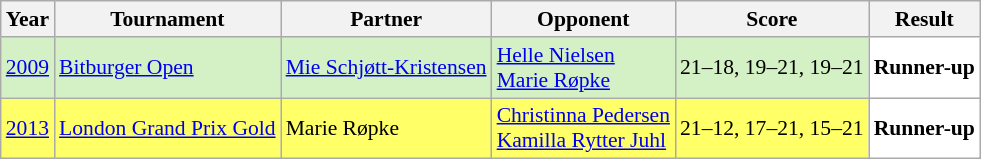<table class="sortable wikitable" style="font-size: 90%;">
<tr>
<th>Year</th>
<th>Tournament</th>
<th>Partner</th>
<th>Opponent</th>
<th>Score</th>
<th>Result</th>
</tr>
<tr style="background:#D4F1C5">
<td align="center"><a href='#'>2009</a></td>
<td align="left"><a href='#'>Bitburger Open</a></td>
<td align="left"> <a href='#'>Mie Schjøtt-Kristensen</a></td>
<td align="left"> <a href='#'>Helle Nielsen</a><br> <a href='#'>Marie Røpke</a></td>
<td align="left">21–18, 19–21, 19–21</td>
<td style="text-align:left; background:white"> <strong>Runner-up</strong></td>
</tr>
<tr style="background:#FFFF67">
<td align="center"><a href='#'>2013</a></td>
<td align="left"><a href='#'>London Grand Prix Gold</a></td>
<td align="left"> Marie Røpke</td>
<td align="left"> <a href='#'>Christinna Pedersen</a><br> <a href='#'>Kamilla Rytter Juhl</a></td>
<td align="left">21–12, 17–21, 15–21</td>
<td style="text-align:left; background:white"> <strong>Runner-up</strong></td>
</tr>
</table>
